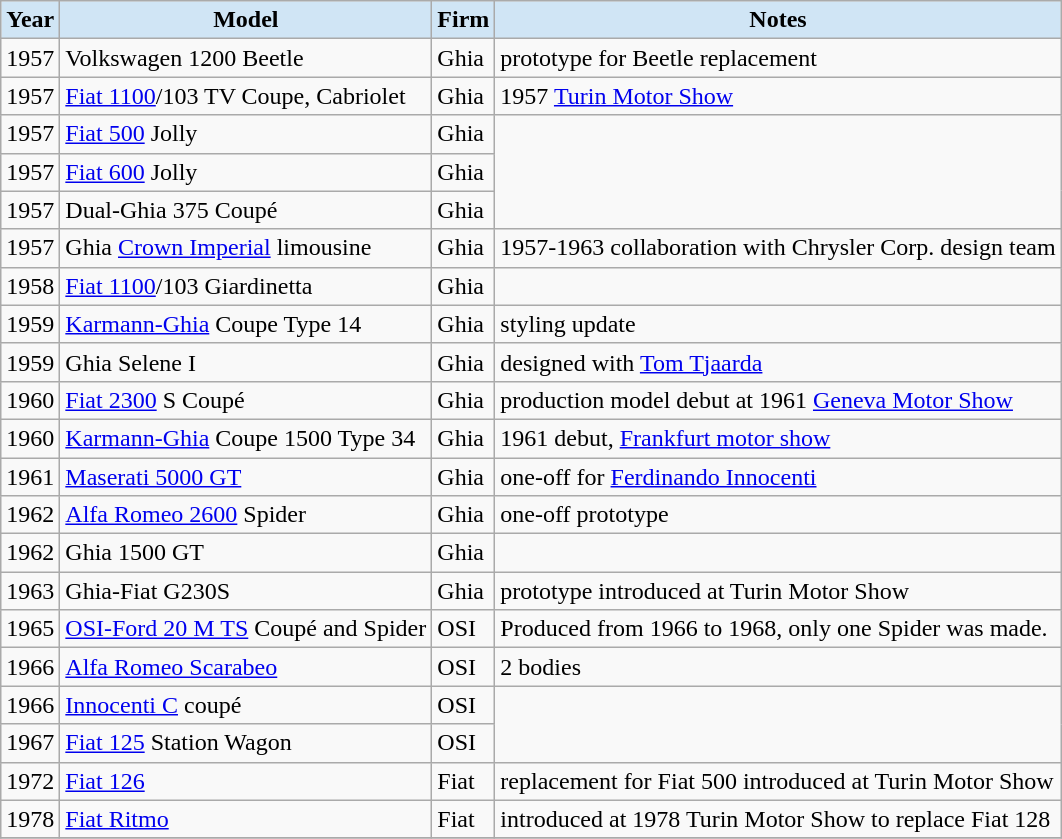<table class="wikitable sortable collapsible">
<tr valign=top>
<th style="background:#d0e5f5">Year</th>
<th style="background:#d0e5f5">Model</th>
<th style="background:#d0e5f5">Firm</th>
<th style="background:#d0e5f5">Notes</th>
</tr>
<tr>
<td>1957</td>
<td>Volkswagen 1200 Beetle</td>
<td>Ghia</td>
<td>prototype for Beetle replacement</td>
</tr>
<tr>
<td>1957</td>
<td><a href='#'>Fiat 1100</a>/103 TV Coupe, Cabriolet</td>
<td>Ghia</td>
<td>1957 <a href='#'>Turin Motor Show</a></td>
</tr>
<tr>
<td>1957</td>
<td><a href='#'>Fiat 500</a> Jolly</td>
<td>Ghia</td>
</tr>
<tr>
<td>1957</td>
<td><a href='#'>Fiat 600</a> Jolly</td>
<td>Ghia</td>
</tr>
<tr>
<td>1957</td>
<td>Dual-Ghia 375 Coupé</td>
<td>Ghia</td>
</tr>
<tr>
<td>1957</td>
<td>Ghia <a href='#'>Crown Imperial</a> limousine</td>
<td>Ghia</td>
<td>1957-1963 collaboration with Chrysler Corp. design team</td>
</tr>
<tr>
<td>1958</td>
<td><a href='#'>Fiat 1100</a>/103 Giardinetta</td>
<td>Ghia</td>
<td></td>
</tr>
<tr>
<td>1959</td>
<td><a href='#'>Karmann-Ghia</a> Coupe Type 14</td>
<td>Ghia</td>
<td>styling update</td>
</tr>
<tr>
<td>1959</td>
<td>Ghia Selene I</td>
<td>Ghia</td>
<td>designed with <a href='#'>Tom Tjaarda</a></td>
</tr>
<tr>
<td>1960</td>
<td><a href='#'>Fiat 2300</a> S Coupé</td>
<td>Ghia</td>
<td>production model debut at 1961 <a href='#'>Geneva Motor Show</a></td>
</tr>
<tr>
<td>1960</td>
<td><a href='#'>Karmann-Ghia</a> Coupe 1500 Type 34</td>
<td>Ghia</td>
<td>1961 debut, <a href='#'>Frankfurt motor show</a></td>
</tr>
<tr>
<td>1961</td>
<td><a href='#'>Maserati 5000 GT</a></td>
<td>Ghia</td>
<td>one-off for <a href='#'>Ferdinando Innocenti</a></td>
</tr>
<tr>
<td>1962</td>
<td><a href='#'>Alfa Romeo 2600</a> Spider</td>
<td>Ghia</td>
<td>one-off prototype</td>
</tr>
<tr>
<td>1962</td>
<td>Ghia 1500 GT</td>
<td>Ghia</td>
<td></td>
</tr>
<tr>
<td>1963</td>
<td>Ghia-Fiat G230S</td>
<td>Ghia</td>
<td>prototype introduced at Turin Motor Show</td>
</tr>
<tr>
<td>1965</td>
<td><a href='#'>OSI-Ford 20 M TS</a> Coupé and Spider</td>
<td>OSI</td>
<td>Produced from 1966 to 1968, only one Spider was made.</td>
</tr>
<tr>
<td>1966</td>
<td><a href='#'>Alfa Romeo Scarabeo</a></td>
<td>OSI</td>
<td>2 bodies</td>
</tr>
<tr>
<td>1966</td>
<td><a href='#'>Innocenti C</a> coupé</td>
<td>OSI</td>
</tr>
<tr>
<td>1967</td>
<td><a href='#'>Fiat 125</a> Station Wagon</td>
<td>OSI</td>
</tr>
<tr>
<td>1972</td>
<td><a href='#'>Fiat 126</a></td>
<td>Fiat</td>
<td>replacement for Fiat 500 introduced at Turin Motor Show</td>
</tr>
<tr>
<td>1978</td>
<td><a href='#'>Fiat Ritmo</a></td>
<td>Fiat</td>
<td>introduced at 1978 Turin Motor Show to replace Fiat 128</td>
</tr>
<tr>
</tr>
</table>
